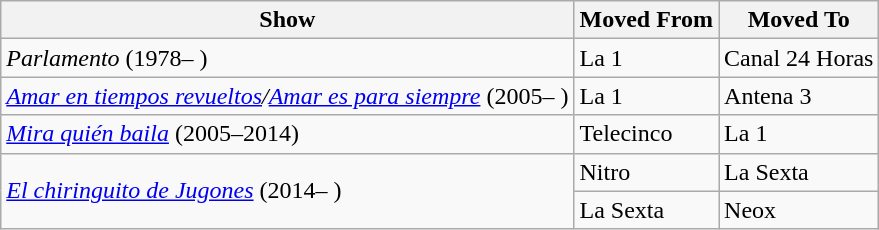<table class="wikitable sortable">
<tr>
<th>Show</th>
<th>Moved From</th>
<th>Moved To</th>
</tr>
<tr>
<td><em>Parlamento</em> (1978– )</td>
<td>La 1</td>
<td>Canal 24 Horas</td>
</tr>
<tr>
<td><em><a href='#'>Amar en tiempos revueltos</a>/<a href='#'>Amar es para siempre</a></em> (2005– )</td>
<td>La 1</td>
<td>Antena 3</td>
</tr>
<tr>
<td><em><a href='#'>Mira quién baila</a></em> (2005–2014)</td>
<td>Telecinco</td>
<td>La 1</td>
</tr>
<tr>
<td rowspan=2><em><a href='#'>El chiringuito de Jugones</a></em> (2014– )</td>
<td>Nitro</td>
<td>La Sexta</td>
</tr>
<tr>
<td>La Sexta</td>
<td>Neox</td>
</tr>
</table>
